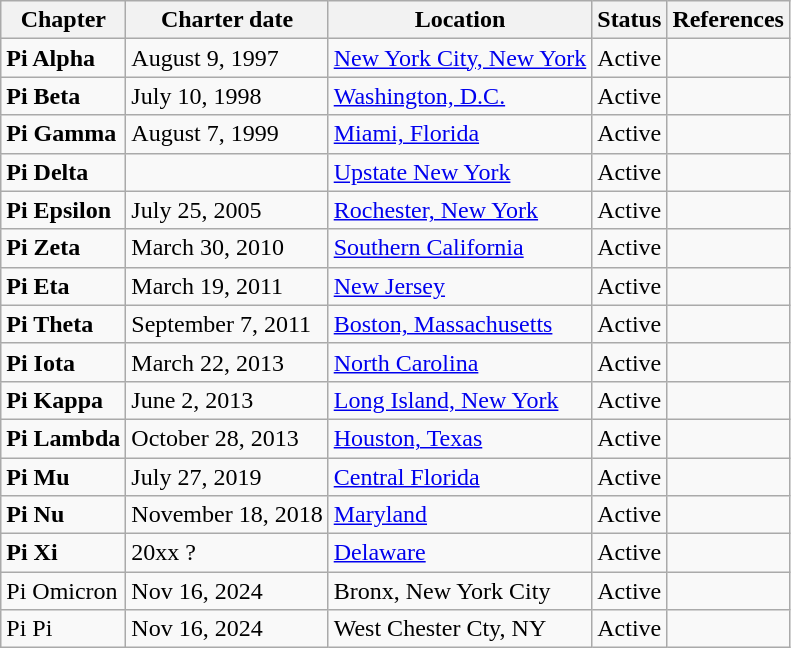<table class="wikitable sortable">
<tr>
<th>Chapter</th>
<th>Charter date</th>
<th>Location</th>
<th>Status</th>
<th>References</th>
</tr>
<tr>
<td><strong>Pi Alpha</strong></td>
<td>August 9, 1997</td>
<td><a href='#'>New York City, New York</a></td>
<td>Active</td>
<td></td>
</tr>
<tr>
<td><strong>Pi Beta</strong></td>
<td>July 10, 1998</td>
<td><a href='#'>Washington, D.C.</a></td>
<td>Active</td>
<td></td>
</tr>
<tr>
<td><strong>Pi Gamma</strong></td>
<td>August 7, 1999</td>
<td><a href='#'>Miami, Florida</a></td>
<td>Active</td>
<td></td>
</tr>
<tr>
<td><strong>Pi Delta</strong></td>
<td></td>
<td><a href='#'>Upstate New York</a></td>
<td>Active</td>
<td></td>
</tr>
<tr>
<td><strong>Pi Epsilon</strong></td>
<td>July 25, 2005</td>
<td><a href='#'>Rochester, New York</a></td>
<td>Active</td>
<td></td>
</tr>
<tr>
<td><strong>Pi Zeta</strong></td>
<td>March 30, 2010</td>
<td><a href='#'>Southern California</a></td>
<td>Active</td>
<td></td>
</tr>
<tr>
<td><strong>Pi Eta</strong></td>
<td>March 19, 2011</td>
<td><a href='#'>New Jersey</a></td>
<td>Active</td>
<td></td>
</tr>
<tr>
<td><strong>Pi Theta</strong></td>
<td>September 7, 2011</td>
<td><a href='#'>Boston, Massachusetts</a></td>
<td>Active</td>
<td></td>
</tr>
<tr>
<td><strong>Pi Iota</strong></td>
<td>March 22, 2013</td>
<td><a href='#'>North Carolina</a></td>
<td>Active</td>
<td></td>
</tr>
<tr>
<td><strong>Pi Kappa</strong></td>
<td>June 2, 2013</td>
<td><a href='#'>Long Island, New York</a></td>
<td>Active</td>
<td></td>
</tr>
<tr>
<td><strong>Pi Lambda</strong></td>
<td>October 28, 2013</td>
<td><a href='#'>Houston, Texas</a></td>
<td>Active</td>
<td></td>
</tr>
<tr>
<td><strong>Pi Mu</strong></td>
<td>July 27, 2019</td>
<td><a href='#'>Central Florida</a></td>
<td>Active</td>
<td></td>
</tr>
<tr>
<td><strong>Pi Nu</strong></td>
<td>November 18, 2018</td>
<td><a href='#'>Maryland</a></td>
<td>Active</td>
<td></td>
</tr>
<tr>
<td><strong>Pi Xi</strong></td>
<td>20xx ?</td>
<td><a href='#'>Delaware</a></td>
<td>Active</td>
<td></td>
</tr>
<tr>
<td>Pi Omicron</td>
<td>Nov 16, 2024</td>
<td>Bronx, New York City</td>
<td>Active</td>
<td></td>
</tr>
<tr>
<td>Pi Pi</td>
<td>Nov 16, 2024</td>
<td>West Chester Cty, NY</td>
<td>Active</td>
<td></td>
</tr>
</table>
